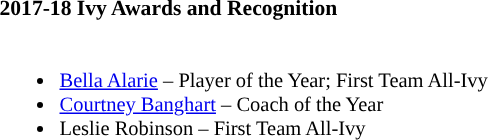<table class="toccolours" style="border-collapse:collapse; font-size:90%;">
<tr>
<td colspan="1"><strong>2017-18 Ivy Awards and Recognition</strong></td>
</tr>
<tr>
<td style="text-align: left; font-size: 95%;" valign="top"><br><ul><li><a href='#'>Bella Alarie</a> – Player of the Year; First Team All-Ivy</li><li><a href='#'>Courtney Banghart</a> – Coach of the Year</li><li>Leslie Robinson – First Team All-Ivy</li></ul></td>
</tr>
</table>
